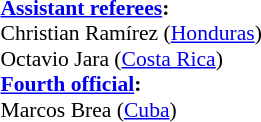<table width=50% style="font-size: 90%">
<tr>
<td><br><strong><a href='#'>Assistant referees</a>:</strong>
<br>Christian Ramírez (<a href='#'>Honduras</a>)
<br>Octavio Jara (<a href='#'>Costa Rica</a>)
<br><strong><a href='#'>Fourth official</a>:</strong>
<br>Marcos Brea (<a href='#'>Cuba</a>)</td>
</tr>
</table>
